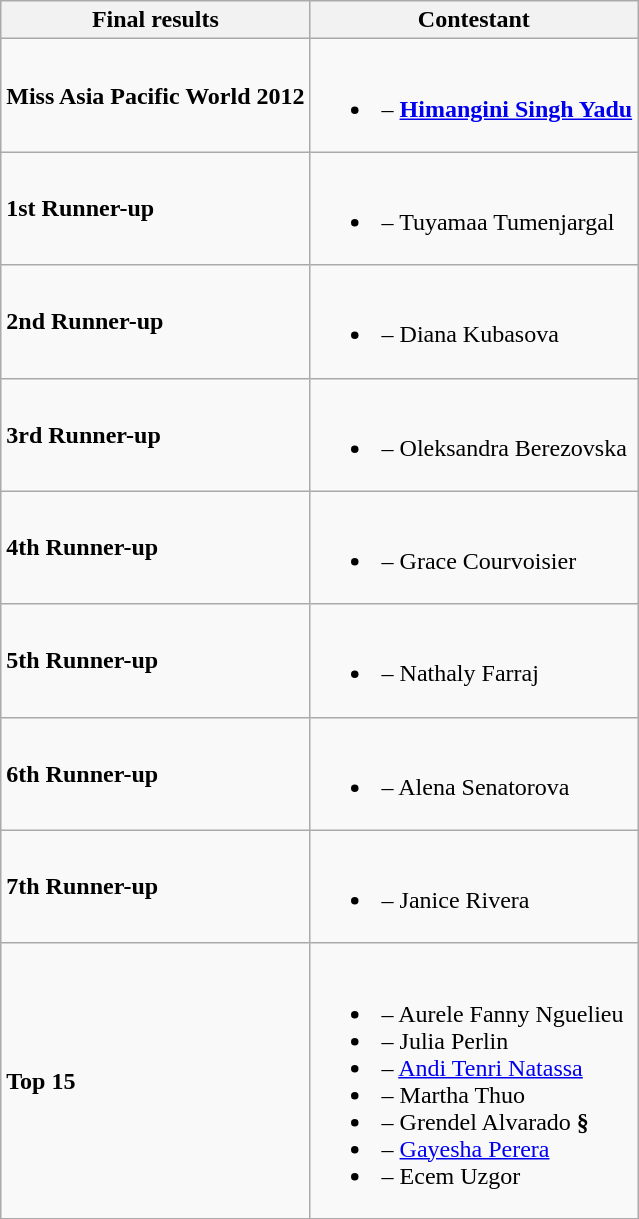<table class="wikitable">
<tr>
<th>Final results</th>
<th>Contestant</th>
</tr>
<tr>
<td><strong>Miss Asia Pacific World 2012</strong></td>
<td><br><ul><li><strong></strong> – <strong><a href='#'>Himangini Singh Yadu</a></strong></li></ul></td>
</tr>
<tr>
<td><strong>1st Runner-up</strong></td>
<td><br><ul><li><strong></strong> – Tuyamaa Tumenjargal</li></ul></td>
</tr>
<tr>
<td><strong>2nd Runner-up</strong></td>
<td><br><ul><li><strong></strong> – Diana Kubasova</li></ul></td>
</tr>
<tr>
<td><strong>3rd Runner-up</strong></td>
<td><br><ul><li><strong></strong> – Oleksandra Berezovska</li></ul></td>
</tr>
<tr>
<td><strong>4th Runner-up</strong></td>
<td><br><ul><li><strong></strong> – Grace Courvoisier</li></ul></td>
</tr>
<tr>
<td><strong>5th Runner-up</strong></td>
<td><br><ul><li><strong></strong> – Nathaly Farraj</li></ul></td>
</tr>
<tr>
<td><strong>6th Runner-up</strong></td>
<td><br><ul><li><strong></strong> – Alena Senatorova</li></ul></td>
</tr>
<tr>
<td><strong>7th Runner-up</strong></td>
<td><br><ul><li><strong></strong> – Janice Rivera</li></ul></td>
</tr>
<tr>
<td><strong>Top 15</strong></td>
<td><br><ul><li><strong></strong> – Aurele Fanny Nguelieu</li><li><strong></strong> – Julia Perlin</li><li><strong></strong> – <a href='#'>Andi Tenri Natassa</a></li><li><strong></strong> – Martha Thuo</li><li><strong></strong> – Grendel Alvarado <strong>§</strong></li><li><strong></strong> – <a href='#'>Gayesha Perera</a></li><li><strong></strong> – Ecem Uzgor</li></ul></td>
</tr>
</table>
